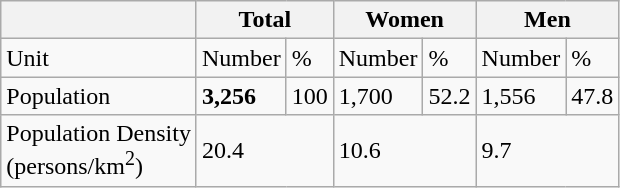<table class="wikitable">
<tr>
<th> </th>
<th colspan=2>Total</th>
<th colspan=2>Women</th>
<th colspan=2>Men</th>
</tr>
<tr>
<td>Unit</td>
<td>Number</td>
<td>%</td>
<td>Number</td>
<td>%</td>
<td>Number</td>
<td>%</td>
</tr>
<tr>
<td>Population</td>
<td><strong>3,256</strong></td>
<td>100</td>
<td>1,700</td>
<td>52.2</td>
<td>1,556</td>
<td>47.8</td>
</tr>
<tr>
<td>Population Density<br>(persons/km<sup>2</sup>)</td>
<td colspan=2>20.4</td>
<td colspan=2>10.6</td>
<td colspan=2>9.7</td>
</tr>
</table>
